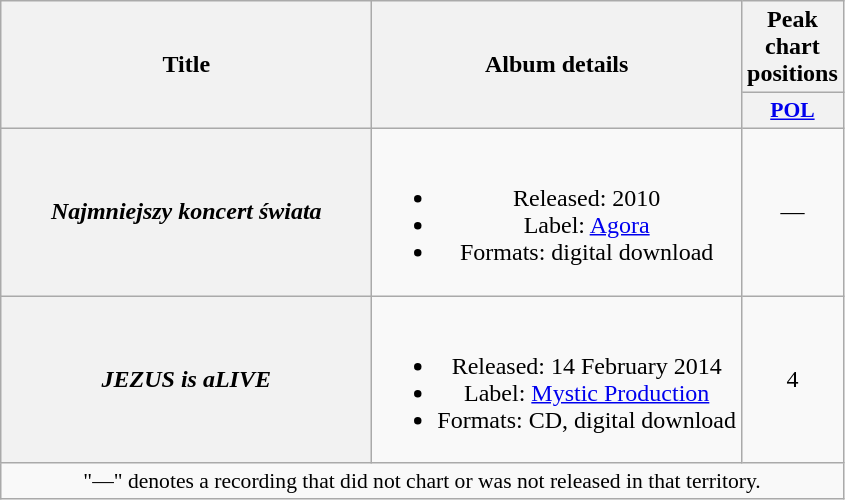<table class="wikitable plainrowheaders" style="text-align:center;">
<tr>
<th scope="col" rowspan="2" style="width:15em;">Title</th>
<th scope="col" rowspan="2">Album details</th>
<th scope="col" colspan="1">Peak chart positions</th>
</tr>
<tr>
<th scope="col" style="width:3em;font-size:90%;"><a href='#'>POL</a><br></th>
</tr>
<tr>
<th scope="row"><em>Najmniejszy koncert świata</em></th>
<td><br><ul><li>Released: 2010</li><li>Label: <a href='#'>Agora</a></li><li>Formats: digital download</li></ul></td>
<td>—</td>
</tr>
<tr>
<th scope="row"><em>JEZUS is aLIVE</em></th>
<td><br><ul><li>Released: 14 February 2014</li><li>Label: <a href='#'>Mystic Production</a></li><li>Formats: CD, digital download</li></ul></td>
<td>4</td>
</tr>
<tr>
<td colspan="20" style="font-size:90%">"—" denotes a recording that did not chart or was not released in that territory.</td>
</tr>
</table>
